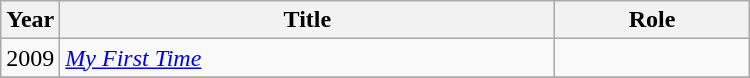<table class="wikitable" style="width:500px">
<tr>
<th width=10>Year</th>
<th>Title</th>
<th>Role</th>
</tr>
<tr>
<td>2009</td>
<td><em><a href='#'>My First Time</a></em></td>
<td></td>
</tr>
<tr>
</tr>
</table>
